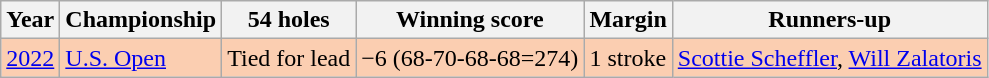<table class="wikitable">
<tr>
<th>Year</th>
<th>Championship</th>
<th>54 holes</th>
<th>Winning score</th>
<th>Margin</th>
<th>Runners-up</th>
</tr>
<tr style="background:#fbceb1;">
<td><a href='#'>2022</a></td>
<td><a href='#'>U.S. Open</a></td>
<td>Tied for lead</td>
<td>−6 (68-70-68-68=274)</td>
<td>1 stroke</td>
<td> <a href='#'>Scottie Scheffler</a>,  <a href='#'>Will Zalatoris</a></td>
</tr>
</table>
